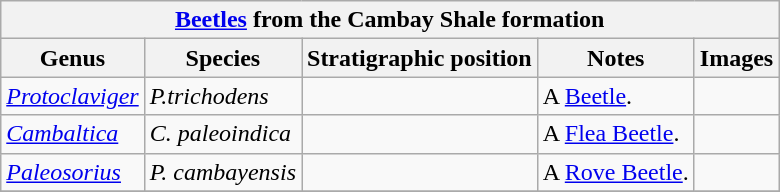<table class="wikitable" align="center">
<tr>
<th colspan="7" align="center"><strong><a href='#'>Beetles</a> from the Cambay Shale formation</strong></th>
</tr>
<tr>
<th>Genus</th>
<th>Species</th>
<th>Stratigraphic position</th>
<th>Notes</th>
<th>Images</th>
</tr>
<tr>
<td><em><a href='#'>Protoclaviger</a></em></td>
<td><em>P.trichodens</em></td>
<td></td>
<td>A <a href='#'>Beetle</a>.</td>
<td></td>
</tr>
<tr>
<td><em><a href='#'>Cambaltica</a></em></td>
<td><em>C. paleoindica</em></td>
<td></td>
<td>A <a href='#'>Flea Beetle</a>.</td>
<td></td>
</tr>
<tr>
<td><em><a href='#'>Paleosorius</a></em></td>
<td><em>P. cambayensis</em></td>
<td></td>
<td>A <a href='#'>Rove Beetle</a>.</td>
<td></td>
</tr>
<tr>
</tr>
</table>
